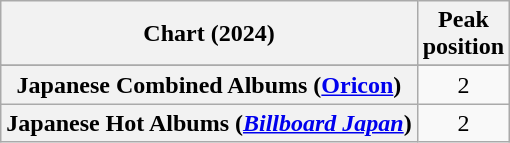<table class="wikitable sortable plainrowheaders" style="text-align:center">
<tr>
<th scope="col">Chart (2024)</th>
<th scope="col">Peak<br>position</th>
</tr>
<tr>
</tr>
<tr>
<th scope="row">Japanese Combined Albums (<a href='#'>Oricon</a>)</th>
<td>2</td>
</tr>
<tr>
<th scope="row">Japanese Hot Albums (<em><a href='#'>Billboard Japan</a></em>)</th>
<td>2</td>
</tr>
</table>
